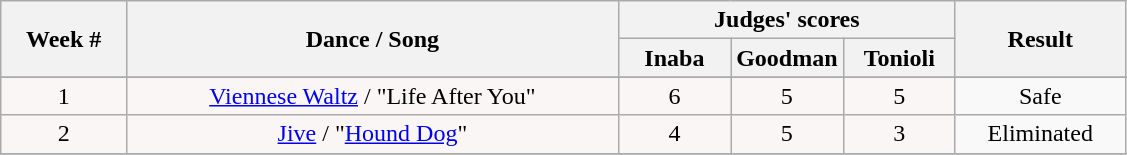<table class="wikitable" style="text-align:center;">
<tr>
<th rowspan="2" bgcolor="CCCCCC">Week #</th>
<th rowspan="2" bgcolor="CCCCCC">Dance / Song</th>
<th colspan="3" bgcolor="CCCCCC">Judges' scores</th>
<th rowspan="2" bgcolor="CCCCCC">Result</th>
</tr>
<tr>
<th bgcolor="CCCCCC" width="10%">Inaba</th>
<th bgcolor="CCCCCC" width="10%">Goodman</th>
<th bgcolor="CCCCCC" width="10%">Tonioli</th>
</tr>
<tr>
</tr>
<tr>
<td bgcolor="FAF6F6">1</td>
<td bgcolor="FAF6F6"><a href='#'>Viennese Waltz</a> / "Life After You"</td>
<td bgcolor="FAF6F6">6</td>
<td bgcolor="FAF6F6">5</td>
<td bgcolor="FAF6F6">5</td>
<td rowspan= bgcolor="FAF6F6">Safe</td>
</tr>
<tr>
<td bgcolor="FAF6F6">2</td>
<td bgcolor="FAF6F6"><a href='#'>Jive</a> / "<a href='#'>Hound Dog</a>"</td>
<td bgcolor="FAF6F6">4</td>
<td bgcolor="FAF6F6">5</td>
<td bgcolor="FAF6F6">3</td>
<td rowspan= bgcolor="FAF6F6">Eliminated</td>
</tr>
<tr>
</tr>
</table>
